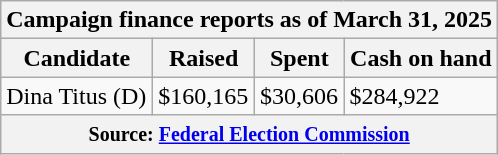<table class="wikitable sortable">
<tr>
<th colspan=4>Campaign finance reports as of March 31, 2025</th>
</tr>
<tr style="text-align:center;">
<th>Candidate</th>
<th>Raised</th>
<th>Spent</th>
<th>Cash on hand</th>
</tr>
<tr>
<td>Dina Titus (D)</td>
<td>$160,165</td>
<td>$30,606</td>
<td>$284,922</td>
</tr>
<tr>
<th colspan="4"><small>Source: <a href='#'>Federal Election Commission</a></small></th>
</tr>
</table>
